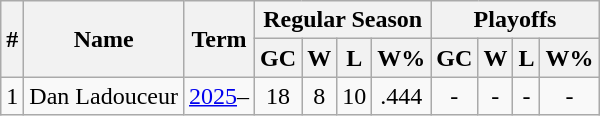<table class="wikitable" style="text-align:center">
<tr>
<th rowspan="2">#</th>
<th rowspan="2">Name</th>
<th rowspan="2">Term</th>
<th colspan="4">Regular Season</th>
<th colspan="4">Playoffs</th>
</tr>
<tr>
<th>GC</th>
<th>W</th>
<th>L</th>
<th>W%</th>
<th>GC</th>
<th>W</th>
<th>L</th>
<th>W%</th>
</tr>
<tr>
<td>1</td>
<td>Dan Ladouceur</td>
<td><a href='#'>2025</a>–</td>
<td>18</td>
<td>8</td>
<td>10</td>
<td>.444</td>
<td>-</td>
<td>-</td>
<td>-</td>
<td>-</td>
</tr>
</table>
